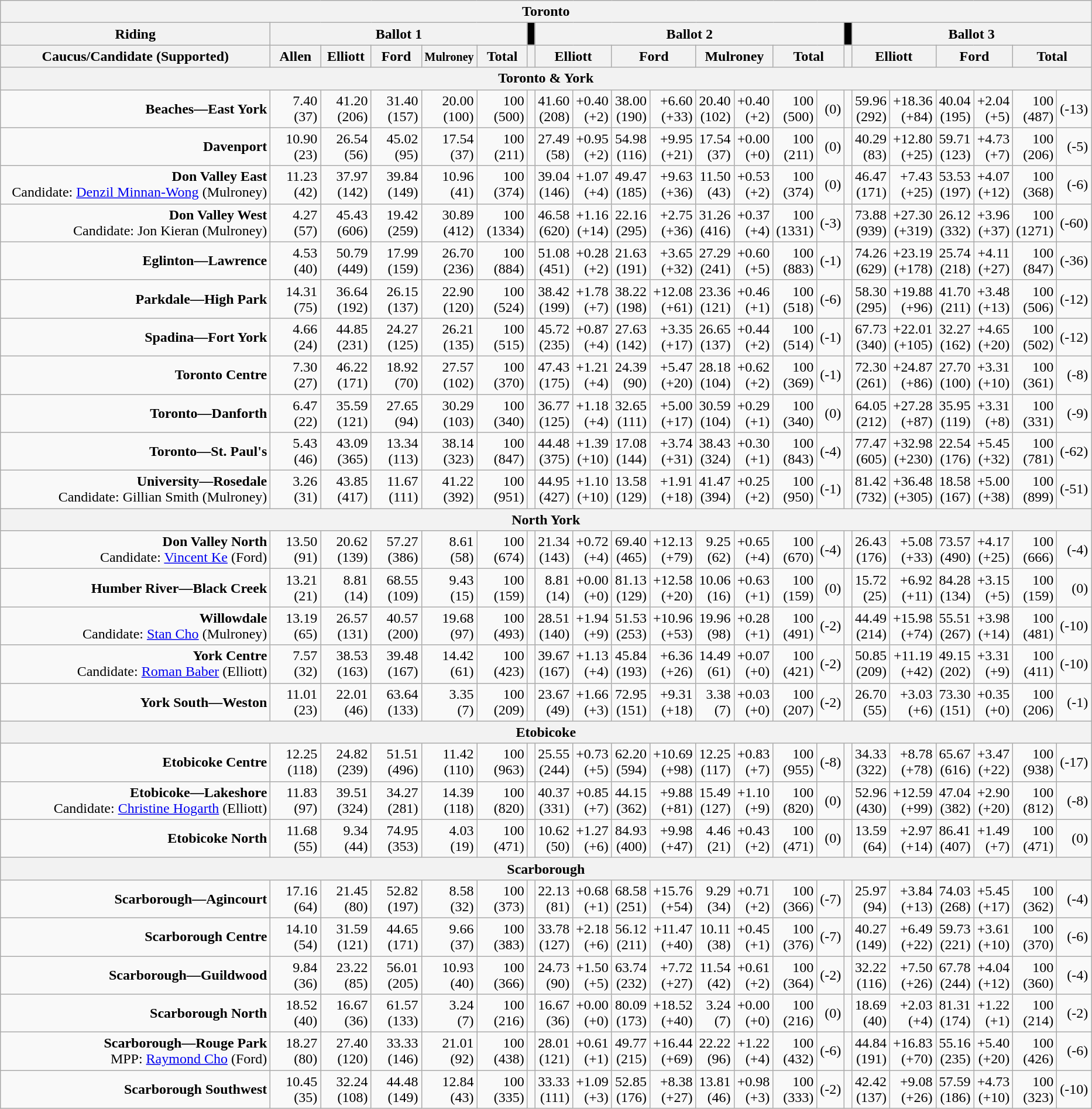<table class="wikitable mw-collapsible mw-collapsed">
<tr>
<th colspan = "22">Toronto</th>
</tr>
<tr>
<th width = "300">Riding</th>
<th colspan = "5">Ballot 1</th>
<th scope="col" style="width: 1px;background:black"></th>
<th colspan = "8">Ballot 2</th>
<th scope="col" style="width: 1px;background:black"></th>
<th colspan = "6">Ballot 3</th>
</tr>
<tr>
<th>Caucus/Candidate (Supported)</th>
<th width = "50">Allen</th>
<th width = "50">Elliott</th>
<th width = "50">Ford</th>
<th width = "50"><small>Mulroney</small></th>
<th width = "50">Total</th>
<th></th>
<th colspan = "2">Elliott</th>
<th colspan = "2">Ford</th>
<th colspan = "2">Mulroney</th>
<th colspan = "2">Total</th>
<th></th>
<th colspan = "2">Elliott</th>
<th colspan = "2">Ford</th>
<th colspan = "2">Total</th>
</tr>
<tr>
<th colspan = "22">Toronto & York</th>
</tr>
<tr style="text-align:right;">
<td><strong>Beaches—East York</strong><br></td>
<td>7.40<br>(37)</td>
<td>41.20<br>(206)</td>
<td>31.40<br>(157)</td>
<td>20.00<br>(100)</td>
<td>100<br>(500)</td>
<td></td>
<td>41.60<br>(208)</td>
<td>+0.40<br>(+2)</td>
<td>38.00<br>(190)</td>
<td>+6.60<br>(+33)</td>
<td>20.40<br>(102)</td>
<td>+0.40<br>(+2)</td>
<td>100<br>(500)</td>
<td>(0)</td>
<td></td>
<td>59.96<br>(292)</td>
<td>+18.36<br>(+84)</td>
<td>40.04<br>(195)</td>
<td>+2.04<br>(+5)</td>
<td>100<br>(487)</td>
<td>(-13)</td>
</tr>
<tr style="text-align:right;">
<td><strong>Davenport</strong><br></td>
<td>10.90<br>(23)</td>
<td>26.54<br>(56)</td>
<td>45.02<br>(95)</td>
<td>17.54<br>(37)</td>
<td>100<br>(211)</td>
<td></td>
<td>27.49<br>(58)</td>
<td>+0.95<br>(+2)</td>
<td>54.98<br>(116)</td>
<td>+9.95<br>(+21)</td>
<td>17.54<br>(37)</td>
<td>+0.00<br>(+0)</td>
<td>100<br>(211)</td>
<td>(0)</td>
<td></td>
<td>40.29<br>(83)</td>
<td>+12.80<br>(+25)</td>
<td>59.71<br>(123)</td>
<td>+4.73<br>(+7)</td>
<td>100<br>(206)</td>
<td>(-5)</td>
</tr>
<tr style="text-align:right;">
<td><strong>Don Valley East</strong><br>Candidate: <a href='#'>Denzil Minnan-Wong</a> (Mulroney)</td>
<td>11.23<br>(42)</td>
<td>37.97<br>(142)</td>
<td>39.84<br>(149)</td>
<td>10.96<br>(41)</td>
<td>100<br>(374)</td>
<td></td>
<td>39.04<br>(146)</td>
<td>+1.07<br>(+4)</td>
<td>49.47<br>(185)</td>
<td>+9.63<br>(+36)</td>
<td>11.50<br>(43)</td>
<td>+0.53<br>(+2)</td>
<td>100<br>(374)</td>
<td>(0)</td>
<td></td>
<td>46.47<br>(171)</td>
<td>+7.43<br>(+25)</td>
<td>53.53<br>(197)</td>
<td>+4.07<br>(+12)</td>
<td>100<br>(368)</td>
<td>(-6)</td>
</tr>
<tr style="text-align:right;">
<td><strong>Don Valley West</strong><br>Candidate: Jon Kieran (Mulroney)</td>
<td>4.27<br>(57)</td>
<td>45.43<br>(606)</td>
<td>19.42<br>(259)</td>
<td>30.89<br>(412)</td>
<td>100<br>(1334)</td>
<td></td>
<td>46.58<br>(620)</td>
<td>+1.16<br>(+14)</td>
<td>22.16<br>(295)</td>
<td>+2.75<br>(+36)</td>
<td>31.26<br>(416)</td>
<td>+0.37<br>(+4)</td>
<td>100<br>(1331)</td>
<td>(-3)</td>
<td></td>
<td>73.88<br>(939)</td>
<td>+27.30<br>(+319)</td>
<td>26.12<br>(332)</td>
<td>+3.96<br>(+37)</td>
<td>100<br>(1271)</td>
<td>(-60)</td>
</tr>
<tr style="text-align:right;">
<td><strong>Eglinton—Lawrence</strong><br></td>
<td>4.53<br>(40)</td>
<td>50.79<br>(449)</td>
<td>17.99<br>(159)</td>
<td>26.70<br>(236)</td>
<td>100<br>(884)</td>
<td></td>
<td>51.08<br>(451)</td>
<td>+0.28<br>(+2)</td>
<td>21.63<br>(191)</td>
<td>+3.65<br>(+32)</td>
<td>27.29<br>(241)</td>
<td>+0.60<br>(+5)</td>
<td>100<br>(883)</td>
<td>(-1)</td>
<td></td>
<td>74.26<br>(629)</td>
<td>+23.19<br>(+178)</td>
<td>25.74<br>(218)</td>
<td>+4.11<br>(+27)</td>
<td>100<br>(847)</td>
<td>(-36)</td>
</tr>
<tr style="text-align:right;">
<td><strong>Parkdale—High Park</strong><br></td>
<td>14.31<br>(75)</td>
<td>36.64<br>(192)</td>
<td>26.15<br>(137)</td>
<td>22.90<br>(120)</td>
<td>100<br>(524)</td>
<td></td>
<td>38.42<br>(199)</td>
<td>+1.78<br>(+7)</td>
<td>38.22<br>(198)</td>
<td>+12.08<br>(+61)</td>
<td>23.36<br>(121)</td>
<td>+0.46<br>(+1)</td>
<td>100<br>(518)</td>
<td>(-6)</td>
<td></td>
<td>58.30<br>(295)</td>
<td>+19.88<br>(+96)</td>
<td>41.70<br>(211)</td>
<td>+3.48<br>(+13)</td>
<td>100<br>(506)</td>
<td>(-12)</td>
</tr>
<tr style="text-align:right;">
<td><strong>Spadina—Fort York</strong><br></td>
<td>4.66<br>(24)</td>
<td>44.85<br>(231)</td>
<td>24.27<br>(125)</td>
<td>26.21<br>(135)</td>
<td>100<br>(515)</td>
<td></td>
<td>45.72<br>(235)</td>
<td>+0.87<br>(+4)</td>
<td>27.63<br>(142)</td>
<td>+3.35<br>(+17)</td>
<td>26.65<br>(137)</td>
<td>+0.44<br>(+2)</td>
<td>100<br>(514)</td>
<td>(-1)</td>
<td></td>
<td>67.73<br>(340)</td>
<td>+22.01<br>(+105)</td>
<td>32.27<br>(162)</td>
<td>+4.65<br>(+20)</td>
<td>100<br>(502)</td>
<td>(-12)</td>
</tr>
<tr style="text-align:right;">
<td><strong>Toronto Centre</strong><br></td>
<td>7.30<br>(27)</td>
<td>46.22<br>(171)</td>
<td>18.92<br>(70)</td>
<td>27.57<br>(102)</td>
<td>100<br>(370)</td>
<td></td>
<td>47.43<br>(175)</td>
<td>+1.21<br>(+4)</td>
<td>24.39<br>(90)</td>
<td>+5.47<br>(+20)</td>
<td>28.18<br>(104)</td>
<td>+0.62<br>(+2)</td>
<td>100<br>(369)</td>
<td>(-1)</td>
<td></td>
<td>72.30<br>(261)</td>
<td>+24.87<br>(+86)</td>
<td>27.70<br>(100)</td>
<td>+3.31<br>(+10)</td>
<td>100<br>(361)</td>
<td>(-8)</td>
</tr>
<tr style="text-align:right;">
<td><strong>Toronto—Danforth</strong><br></td>
<td>6.47<br>(22)</td>
<td>35.59<br>(121)</td>
<td>27.65<br>(94)</td>
<td>30.29<br>(103)</td>
<td>100<br>(340)</td>
<td></td>
<td>36.77<br>(125)</td>
<td>+1.18<br>(+4)</td>
<td>32.65<br>(111)</td>
<td>+5.00<br>(+17)</td>
<td>30.59<br>(104)</td>
<td>+0.29<br>(+1)</td>
<td>100<br>(340)</td>
<td>(0)</td>
<td></td>
<td>64.05<br>(212)</td>
<td>+27.28<br>(+87)</td>
<td>35.95<br>(119)</td>
<td>+3.31<br>(+8)</td>
<td>100<br>(331)</td>
<td>(-9)</td>
</tr>
<tr style="text-align:right;">
<td><strong>Toronto—St. Paul's</strong><br></td>
<td>5.43<br>(46)</td>
<td>43.09<br>(365)</td>
<td>13.34<br>(113)</td>
<td>38.14<br>(323)</td>
<td>100<br>(847)</td>
<td></td>
<td>44.48<br>(375)</td>
<td>+1.39<br>(+10)</td>
<td>17.08<br>(144)</td>
<td>+3.74<br>(+31)</td>
<td>38.43<br>(324)</td>
<td>+0.30<br>(+1)</td>
<td>100<br>(843)</td>
<td>(-4)</td>
<td></td>
<td>77.47<br>(605)</td>
<td>+32.98<br>(+230)</td>
<td>22.54<br>(176)</td>
<td>+5.45<br>(+32)</td>
<td>100<br>(781)</td>
<td>(-62)</td>
</tr>
<tr style="text-align:right;">
<td><strong>University—Rosedale</strong><br>Candidate: Gillian Smith (Mulroney)</td>
<td>3.26<br>(31)</td>
<td>43.85<br>(417)</td>
<td>11.67<br>(111)</td>
<td>41.22<br>(392)</td>
<td>100<br>(951)</td>
<td></td>
<td>44.95<br>(427)</td>
<td>+1.10<br>(+10)</td>
<td>13.58<br>(129)</td>
<td>+1.91<br>(+18)</td>
<td>41.47<br>(394)</td>
<td>+0.25<br>(+2)</td>
<td>100<br>(950)</td>
<td>(-1)</td>
<td></td>
<td>81.42<br>(732)</td>
<td>+36.48<br>(+305)</td>
<td>18.58<br>(167)</td>
<td>+5.00<br>(+38)</td>
<td>100<br>(899)</td>
<td>(-51)</td>
</tr>
<tr>
<th colspan = "22">North York</th>
</tr>
<tr style="text-align:right;">
<td><strong>Don Valley North</strong><br>Candidate: <a href='#'>Vincent Ke</a> (Ford)</td>
<td>13.50<br>(91)</td>
<td>20.62<br>(139)</td>
<td>57.27<br>(386)</td>
<td>8.61<br>(58)</td>
<td>100<br>(674)</td>
<td></td>
<td>21.34<br>(143)</td>
<td>+0.72<br>(+4)</td>
<td>69.40<br>(465)</td>
<td>+12.13<br>(+79)</td>
<td>9.25<br>(62)</td>
<td>+0.65<br>(+4)</td>
<td>100<br>(670)</td>
<td>(-4)</td>
<td></td>
<td>26.43<br>(176)</td>
<td>+5.08<br>(+33)</td>
<td>73.57<br>(490)</td>
<td>+4.17<br>(+25)</td>
<td>100<br>(666)</td>
<td>(-4)</td>
</tr>
<tr style="text-align:right;">
<td><strong>Humber River—Black Creek</strong><br></td>
<td>13.21<br>(21)</td>
<td>8.81<br>(14)</td>
<td>68.55<br>(109)</td>
<td>9.43<br>(15)</td>
<td>100<br>(159)</td>
<td></td>
<td>8.81<br>(14)</td>
<td>+0.00<br>(+0)</td>
<td>81.13<br>(129)</td>
<td>+12.58<br>(+20)</td>
<td>10.06<br>(16)</td>
<td>+0.63<br>(+1)</td>
<td>100<br>(159)</td>
<td>(0)</td>
<td></td>
<td>15.72<br>(25)</td>
<td>+6.92<br>(+11)</td>
<td>84.28<br>(134)</td>
<td>+3.15<br>(+5)</td>
<td>100<br>(159)</td>
<td>(0)</td>
</tr>
<tr style="text-align:right;">
<td><strong>Willowdale</strong><br>Candidate: <a href='#'>Stan Cho</a> (Mulroney)</td>
<td>13.19<br>(65)</td>
<td>26.57<br>(131)</td>
<td>40.57<br>(200)</td>
<td>19.68<br>(97)</td>
<td>100<br>(493)</td>
<td></td>
<td>28.51<br>(140)</td>
<td>+1.94<br>(+9)</td>
<td>51.53<br>(253)</td>
<td>+10.96<br>(+53)</td>
<td>19.96<br>(98)</td>
<td>+0.28<br>(+1)</td>
<td>100<br>(491)</td>
<td>(-2)</td>
<td></td>
<td>44.49<br>(214)</td>
<td>+15.98<br>(+74)</td>
<td>55.51<br>(267)</td>
<td>+3.98<br>(+14)</td>
<td>100<br>(481)</td>
<td>(-10)</td>
</tr>
<tr style="text-align:right;">
<td><strong>York Centre</strong><br>Candidate: <a href='#'>Roman Baber</a> (Elliott)</td>
<td>7.57<br>(32)</td>
<td>38.53<br>(163)</td>
<td>39.48<br>(167)</td>
<td>14.42<br>(61)</td>
<td>100<br>(423)</td>
<td></td>
<td>39.67<br>(167)</td>
<td>+1.13<br>(+4)</td>
<td>45.84<br>(193)</td>
<td>+6.36<br>(+26)</td>
<td>14.49<br>(61)</td>
<td>+0.07<br>(+0)</td>
<td>100<br>(421)</td>
<td>(-2)</td>
<td></td>
<td>50.85<br>(209)</td>
<td>+11.19<br>(+42)</td>
<td>49.15<br>(202)</td>
<td>+3.31<br>(+9)</td>
<td>100<br>(411)</td>
<td>(-10)</td>
</tr>
<tr style="text-align:right;">
<td><strong>York South—Weston</strong><br></td>
<td>11.01<br>(23)</td>
<td>22.01<br>(46)</td>
<td>63.64<br>(133)</td>
<td>3.35<br>(7)</td>
<td>100<br>(209)</td>
<td></td>
<td>23.67<br>(49)</td>
<td>+1.66<br>(+3)</td>
<td>72.95<br>(151)</td>
<td>+9.31<br>(+18)</td>
<td>3.38<br>(7)</td>
<td>+0.03<br>(+0)</td>
<td>100<br>(207)</td>
<td>(-2)</td>
<td></td>
<td>26.70<br>(55)</td>
<td>+3.03<br>(+6)</td>
<td>73.30<br>(151)</td>
<td>+0.35<br>(+0)</td>
<td>100<br>(206)</td>
<td>(-1)</td>
</tr>
<tr>
<th colspan = "22">Etobicoke</th>
</tr>
<tr style="text-align:right;">
<td><strong>Etobicoke Centre</strong><br></td>
<td>12.25<br>(118)</td>
<td>24.82<br>(239)</td>
<td>51.51<br>(496)</td>
<td>11.42<br>(110)</td>
<td>100<br>(963)</td>
<td></td>
<td>25.55<br>(244)</td>
<td>+0.73<br>(+5)</td>
<td>62.20<br>(594)</td>
<td>+10.69<br>(+98)</td>
<td>12.25<br>(117)</td>
<td>+0.83<br>(+7)</td>
<td>100<br>(955)</td>
<td>(-8)</td>
<td></td>
<td>34.33<br>(322)</td>
<td>+8.78<br>(+78)</td>
<td>65.67<br>(616)</td>
<td>+3.47<br>(+22)</td>
<td>100<br>(938)</td>
<td>(-17)</td>
</tr>
<tr style="text-align:right;">
<td><strong>Etobicoke—Lakeshore</strong><br>Candidate: <a href='#'>Christine Hogarth</a> (Elliott)</td>
<td>11.83<br>(97)</td>
<td>39.51<br>(324)</td>
<td>34.27<br>(281)</td>
<td>14.39<br>(118)</td>
<td>100<br>(820)</td>
<td></td>
<td>40.37<br>(331)</td>
<td>+0.85<br>(+7)</td>
<td>44.15<br>(362)</td>
<td>+9.88<br>(+81)</td>
<td>15.49<br>(127)</td>
<td>+1.10<br>(+9)</td>
<td>100<br>(820)</td>
<td>(0)</td>
<td></td>
<td>52.96<br>(430)</td>
<td>+12.59<br>(+99)</td>
<td>47.04<br>(382)</td>
<td>+2.90<br>(+20)</td>
<td>100<br>(812)</td>
<td>(-8)</td>
</tr>
<tr style="text-align:right;">
<td><strong>Etobicoke North</strong><br></td>
<td>11.68<br>(55)</td>
<td>9.34<br>(44)</td>
<td>74.95<br>(353)</td>
<td>4.03<br>(19)</td>
<td>100<br>(471)</td>
<td></td>
<td>10.62<br>(50)</td>
<td>+1.27<br>(+6)</td>
<td>84.93<br>(400)</td>
<td>+9.98<br>(+47)</td>
<td>4.46<br>(21)</td>
<td>+0.43<br>(+2)</td>
<td>100<br>(471)</td>
<td>(0)</td>
<td></td>
<td>13.59<br>(64)</td>
<td>+2.97<br>(+14)</td>
<td>86.41<br>(407)</td>
<td>+1.49<br>(+7)</td>
<td>100<br>(471)</td>
<td>(0)</td>
</tr>
<tr>
<th colspan = "22">Scarborough</th>
</tr>
<tr style="text-align:right;">
<td><strong>Scarborough—Agincourt</strong><br></td>
<td>17.16<br>(64)</td>
<td>21.45<br>(80)</td>
<td>52.82<br>(197)</td>
<td>8.58<br>(32)</td>
<td>100<br>(373)</td>
<td></td>
<td>22.13<br>(81)</td>
<td>+0.68<br>(+1)</td>
<td>68.58<br>(251)</td>
<td>+15.76<br>(+54)</td>
<td>9.29<br>(34)</td>
<td>+0.71<br>(+2)</td>
<td>100<br>(366)</td>
<td>(-7)</td>
<td></td>
<td>25.97<br>(94)</td>
<td>+3.84<br>(+13)</td>
<td>74.03<br>(268)</td>
<td>+5.45<br>(+17)</td>
<td>100<br>(362)</td>
<td>(-4)</td>
</tr>
<tr style="text-align:right;">
<td><strong>Scarborough Centre</strong><br></td>
<td>14.10<br>(54)</td>
<td>31.59<br>(121)</td>
<td>44.65<br>(171)</td>
<td>9.66<br>(37)</td>
<td>100<br>(383)</td>
<td></td>
<td>33.78<br>(127)</td>
<td>+2.18<br>(+6)</td>
<td>56.12<br>(211)</td>
<td>+11.47<br>(+40)</td>
<td>10.11<br>(38)</td>
<td>+0.45<br>(+1)</td>
<td>100<br>(376)</td>
<td>(-7)</td>
<td></td>
<td>40.27<br>(149)</td>
<td>+6.49<br>(+22)</td>
<td>59.73<br>(221)</td>
<td>+3.61<br>(+10)</td>
<td>100<br>(370)</td>
<td>(-6)</td>
</tr>
<tr style="text-align:right;">
<td><strong>Scarborough—Guildwood</strong><br></td>
<td>9.84<br>(36)</td>
<td>23.22<br>(85)</td>
<td>56.01<br>(205)</td>
<td>10.93<br>(40)</td>
<td>100<br>(366)</td>
<td></td>
<td>24.73<br>(90)</td>
<td>+1.50<br>(+5)</td>
<td>63.74<br>(232)</td>
<td>+7.72<br>(+27)</td>
<td>11.54<br>(42)</td>
<td>+0.61<br>(+2)</td>
<td>100<br>(364)</td>
<td>(-2)</td>
<td></td>
<td>32.22<br>(116)</td>
<td>+7.50<br>(+26)</td>
<td>67.78<br>(244)</td>
<td>+4.04<br>(+12)</td>
<td>100<br>(360)</td>
<td>(-4)</td>
</tr>
<tr style="text-align:right;">
<td><strong>Scarborough North</strong><br></td>
<td>18.52<br>(40)</td>
<td>16.67<br>(36)</td>
<td>61.57<br>(133)</td>
<td>3.24<br>(7)</td>
<td>100<br>(216)</td>
<td></td>
<td>16.67<br>(36)</td>
<td>+0.00<br>(+0)</td>
<td>80.09<br>(173)</td>
<td>+18.52<br>(+40)</td>
<td>3.24<br>(7)</td>
<td>+0.00<br>(+0)</td>
<td>100<br>(216)</td>
<td>(0)</td>
<td></td>
<td>18.69<br>(40)</td>
<td>+2.03<br>(+4)</td>
<td>81.31<br>(174)</td>
<td>+1.22<br>(+1)</td>
<td>100<br>(214)</td>
<td>(-2)</td>
</tr>
<tr style="text-align:right;">
<td><strong>Scarborough—Rouge Park</strong><br>MPP: <a href='#'>Raymond Cho</a> (Ford)</td>
<td>18.27<br>(80)</td>
<td>27.40<br>(120)</td>
<td>33.33<br>(146)</td>
<td>21.01<br>(92)</td>
<td>100<br>(438)</td>
<td></td>
<td>28.01<br>(121)</td>
<td>+0.61<br>(+1)</td>
<td>49.77<br>(215)</td>
<td>+16.44<br>(+69)</td>
<td>22.22<br>(96)</td>
<td>+1.22<br>(+4)</td>
<td>100<br>(432)</td>
<td>(-6)</td>
<td></td>
<td>44.84<br>(191)</td>
<td>+16.83<br>(+70)</td>
<td>55.16<br>(235)</td>
<td>+5.40<br>(+20)</td>
<td>100<br>(426)</td>
<td>(-6)</td>
</tr>
<tr style="text-align:right;">
<td><strong>Scarborough Southwest</strong><br></td>
<td>10.45<br>(35)</td>
<td>32.24<br>(108)</td>
<td>44.48<br>(149)</td>
<td>12.84<br>(43)</td>
<td>100<br>(335)</td>
<td></td>
<td>33.33<br>(111)</td>
<td>+1.09<br>(+3)</td>
<td>52.85<br>(176)</td>
<td>+8.38<br>(+27)</td>
<td>13.81<br>(46)</td>
<td>+0.98<br>(+3)</td>
<td>100<br>(333)</td>
<td>(-2)</td>
<td></td>
<td>42.42<br>(137)</td>
<td>+9.08<br>(+26)</td>
<td>57.59<br>(186)</td>
<td>+4.73<br>(+10)</td>
<td>100<br>(323)</td>
<td>(-10)</td>
</tr>
</table>
